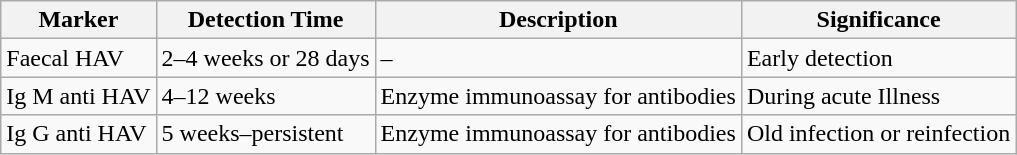<table class="wikitable">
<tr>
<th>Marker</th>
<th>Detection Time</th>
<th>Description</th>
<th>Significance</th>
</tr>
<tr>
<td>Faecal HAV</td>
<td>2–4 weeks or 28 days</td>
<td>–</td>
<td>Early detection</td>
</tr>
<tr>
<td>Ig M anti HAV</td>
<td>4–12 weeks</td>
<td>Enzyme immunoassay for antibodies</td>
<td>During acute Illness</td>
</tr>
<tr>
<td>Ig G anti HAV</td>
<td>5 weeks–persistent</td>
<td>Enzyme immunoassay for antibodies</td>
<td>Old infection or reinfection</td>
</tr>
</table>
